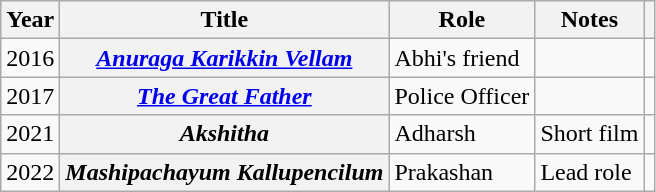<table class="wikitable plainrowheaders sortable" style="margin-right: 0;">
<tr>
<th scope="col">Year</th>
<th scope="col">Title</th>
<th scope="col">Role</th>
<th scope="col" class="unsortable">Notes</th>
<th scope="col" class="unsortable"></th>
</tr>
<tr>
<td>2016</td>
<th scope="row"><em><a href='#'>Anuraga Karikkin Vellam</a></em></th>
<td>Abhi's friend</td>
<td></td>
<td></td>
</tr>
<tr>
<td>2017</td>
<th scope="row"><em><a href='#'>The Great Father</a></em></th>
<td>Police Officer</td>
<td></td>
<td></td>
</tr>
<tr>
<td>2021</td>
<th scope="row"><em>Akshitha</em></th>
<td>Adharsh</td>
<td>Short film</td>
<td></td>
</tr>
<tr>
<td>2022</td>
<th scope="row"><em>Mashipachayum Kallupencilum</em></th>
<td>Prakashan</td>
<td>Lead role</td>
<td></td>
</tr>
</table>
